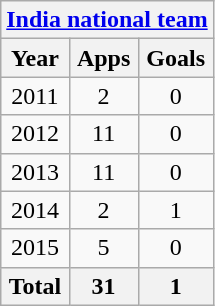<table class="wikitable" style="text-align:center">
<tr>
<th colspan=3><a href='#'>India national team</a></th>
</tr>
<tr>
<th>Year</th>
<th>Apps</th>
<th>Goals</th>
</tr>
<tr>
<td>2011</td>
<td>2</td>
<td>0</td>
</tr>
<tr>
<td>2012</td>
<td>11</td>
<td>0</td>
</tr>
<tr>
<td>2013</td>
<td>11</td>
<td>0</td>
</tr>
<tr>
<td>2014</td>
<td>2</td>
<td>1</td>
</tr>
<tr>
<td>2015</td>
<td>5</td>
<td>0</td>
</tr>
<tr>
<th>Total</th>
<th>31</th>
<th>1</th>
</tr>
</table>
